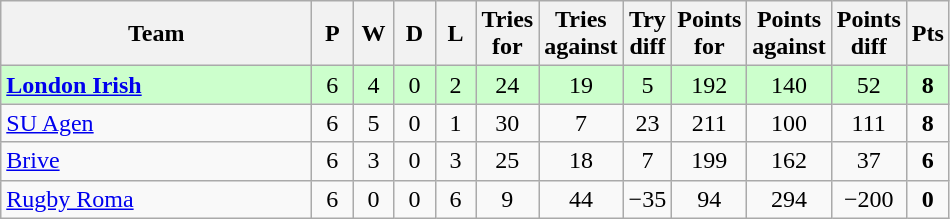<table class="wikitable" style="text-align: center;">
<tr>
<th width="200">Team</th>
<th width="20">P</th>
<th width="20">W</th>
<th width="20">D</th>
<th width="20">L</th>
<th width="20">Tries for</th>
<th width="20">Tries against</th>
<th width="20">Try diff</th>
<th width="20">Points for</th>
<th width="20">Points against</th>
<th width="25">Points diff</th>
<th width="20">Pts</th>
</tr>
<tr bgcolor="#ccffcc">
<td align="left"> <strong><a href='#'>London Irish</a></strong></td>
<td>6</td>
<td>4</td>
<td>0</td>
<td>2</td>
<td>24</td>
<td>19</td>
<td>5</td>
<td>192</td>
<td>140</td>
<td>52</td>
<td><strong>8</strong></td>
</tr>
<tr>
<td align="left"> <a href='#'>SU Agen</a></td>
<td>6</td>
<td>5</td>
<td>0</td>
<td>1</td>
<td>30</td>
<td>7</td>
<td>23</td>
<td>211</td>
<td>100</td>
<td>111</td>
<td><strong>8</strong></td>
</tr>
<tr>
<td align="left"> <a href='#'>Brive</a></td>
<td>6</td>
<td>3</td>
<td>0</td>
<td>3</td>
<td>25</td>
<td>18</td>
<td>7</td>
<td>199</td>
<td>162</td>
<td>37</td>
<td><strong>6</strong></td>
</tr>
<tr>
<td align="left"> <a href='#'>Rugby Roma</a></td>
<td>6</td>
<td>0</td>
<td>0</td>
<td>6</td>
<td>9</td>
<td>44</td>
<td>−35</td>
<td>94</td>
<td>294</td>
<td>−200</td>
<td><strong>0</strong></td>
</tr>
</table>
